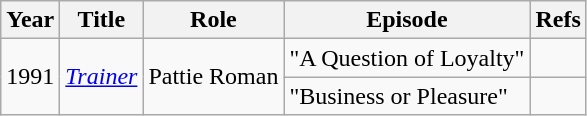<table class="wikitable sortable">
<tr>
<th scope="col">Year</th>
<th scope="col">Title</th>
<th scope="col">Role</th>
<th scope="col" class="unsortable">Episode</th>
<th scope="col" class="unsortable">Refs</th>
</tr>
<tr>
<td rowspan="2">1991</td>
<td rowspan="2"><em><a href='#'>Trainer</a></em></td>
<td rowspan="2">Pattie Roman</td>
<td>"A Question of Loyalty"</td>
<td></td>
</tr>
<tr>
<td>"Business or Pleasure"</td>
<td></td>
</tr>
</table>
